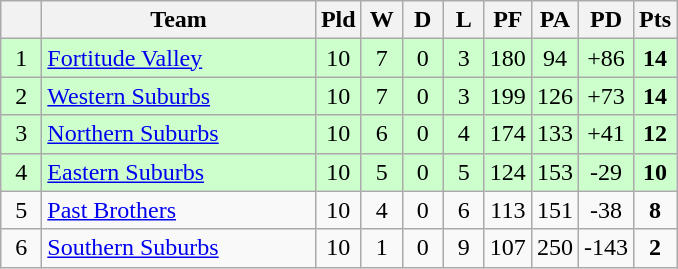<table class="wikitable" style="text-align:center;">
<tr>
<th width="20"></th>
<th width="175">Team</th>
<th width="20">Pld</th>
<th width="20">W</th>
<th width="20">D</th>
<th width="20">L</th>
<th width="20">PF</th>
<th width="20">PA</th>
<th width="20">PD</th>
<th width="20">Pts</th>
</tr>
<tr style="background: #ccffcc;">
<td>1</td>
<td style="text-align:left;"> <a href='#'>Fortitude Valley</a></td>
<td>10</td>
<td>7</td>
<td>0</td>
<td>3</td>
<td>180</td>
<td>94</td>
<td>+86</td>
<td><strong>14</strong></td>
</tr>
<tr style="background: #ccffcc;">
<td>2</td>
<td style="text-align:left;"> <a href='#'>Western Suburbs</a></td>
<td>10</td>
<td>7</td>
<td>0</td>
<td>3</td>
<td>199</td>
<td>126</td>
<td>+73</td>
<td><strong>14</strong></td>
</tr>
<tr style="background: #ccffcc;">
<td>3</td>
<td style="text-align:left;"> <a href='#'>Northern Suburbs</a></td>
<td>10</td>
<td>6</td>
<td>0</td>
<td>4</td>
<td>174</td>
<td>133</td>
<td>+41</td>
<td><strong>12</strong></td>
</tr>
<tr style="background: #ccffcc;">
<td>4</td>
<td style="text-align:left;"> <a href='#'>Eastern Suburbs</a></td>
<td>10</td>
<td>5</td>
<td>0</td>
<td>5</td>
<td>124</td>
<td>153</td>
<td>-29</td>
<td><strong>10</strong></td>
</tr>
<tr>
<td>5</td>
<td style="text-align:left;"> <a href='#'>Past Brothers</a></td>
<td>10</td>
<td>4</td>
<td>0</td>
<td>6</td>
<td>113</td>
<td>151</td>
<td>-38</td>
<td><strong>8</strong></td>
</tr>
<tr>
<td>6</td>
<td style="text-align:left;"> <a href='#'>Southern Suburbs</a></td>
<td>10</td>
<td>1</td>
<td>0</td>
<td>9</td>
<td>107</td>
<td>250</td>
<td>-143</td>
<td><strong>2</strong></td>
</tr>
</table>
